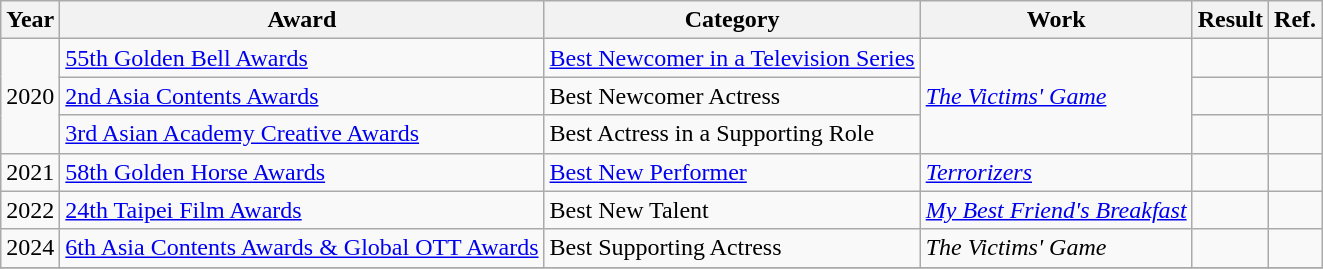<table class="wikitable plainrowheaders">
<tr>
<th>Year</th>
<th>Award</th>
<th>Category</th>
<th>Work</th>
<th>Result</th>
<th>Ref.</th>
</tr>
<tr>
<td rowspan="3">2020</td>
<td><a href='#'>55th Golden Bell Awards</a></td>
<td><a href='#'>Best Newcomer in a Television Series</a></td>
<td rowspan="3"><em><a href='#'>The Victims' Game</a></em></td>
<td></td>
<td></td>
</tr>
<tr>
<td><a href='#'>2nd Asia Contents Awards</a></td>
<td>Best Newcomer Actress</td>
<td></td>
<td></td>
</tr>
<tr>
<td><a href='#'>3rd Asian Academy Creative Awards</a></td>
<td>Best Actress in a Supporting Role</td>
<td></td>
<td></td>
</tr>
<tr>
<td>2021</td>
<td><a href='#'>58th Golden Horse Awards</a></td>
<td><a href='#'>Best New Performer</a></td>
<td><em><a href='#'>Terrorizers</a></em></td>
<td></td>
<td></td>
</tr>
<tr>
<td>2022</td>
<td><a href='#'>24th Taipei Film Awards</a></td>
<td>Best New Talent</td>
<td><em><a href='#'>My Best Friend's Breakfast</a></em></td>
<td></td>
<td></td>
</tr>
<tr>
<td>2024</td>
<td><a href='#'>6th Asia Contents Awards & Global OTT Awards</a></td>
<td>Best Supporting Actress</td>
<td><em>The Victims' Game</em></td>
<td></td>
<td></td>
</tr>
<tr>
</tr>
</table>
